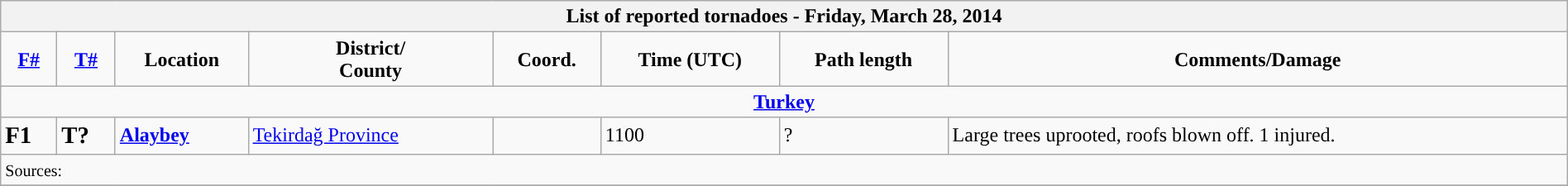<table class="wikitable collapsible" width="100%">
<tr>
<th colspan="8">List of reported tornadoes - Friday, March 28, 2014</th>
</tr>
<tr>
<td style="text-align: center;"><strong><a href='#'>F#</a></strong></td>
<td style="text-align: center;"><strong><a href='#'>T#</a></strong></td>
<td style="text-align: center;"><strong>Location</strong></td>
<td style="text-align: center;"><strong>District/<br>County</strong></td>
<td style="text-align: center;"><strong>Coord.</strong></td>
<td style="text-align: center;"><strong>Time (UTC)</strong></td>
<td style="text-align: center;"><strong>Path length</strong></td>
<td style="text-align: center;"><strong>Comments/Damage</strong></td>
</tr>
<tr>
<td colspan="8" align=center><strong><a href='#'>Turkey</a></strong></td>
</tr>
<tr>
<td><big><strong>F1</strong></big></td>
<td><big><strong>T?</strong></big></td>
<td><strong><a href='#'>Alaybey</a></strong></td>
<td><a href='#'>Tekirdağ Province</a></td>
<td></td>
<td>1100</td>
<td>?</td>
<td>Large trees uprooted, roofs blown off. 1 injured.</td>
</tr>
<tr>
<td colspan="8"><small>Sources:</small></td>
</tr>
<tr>
</tr>
</table>
